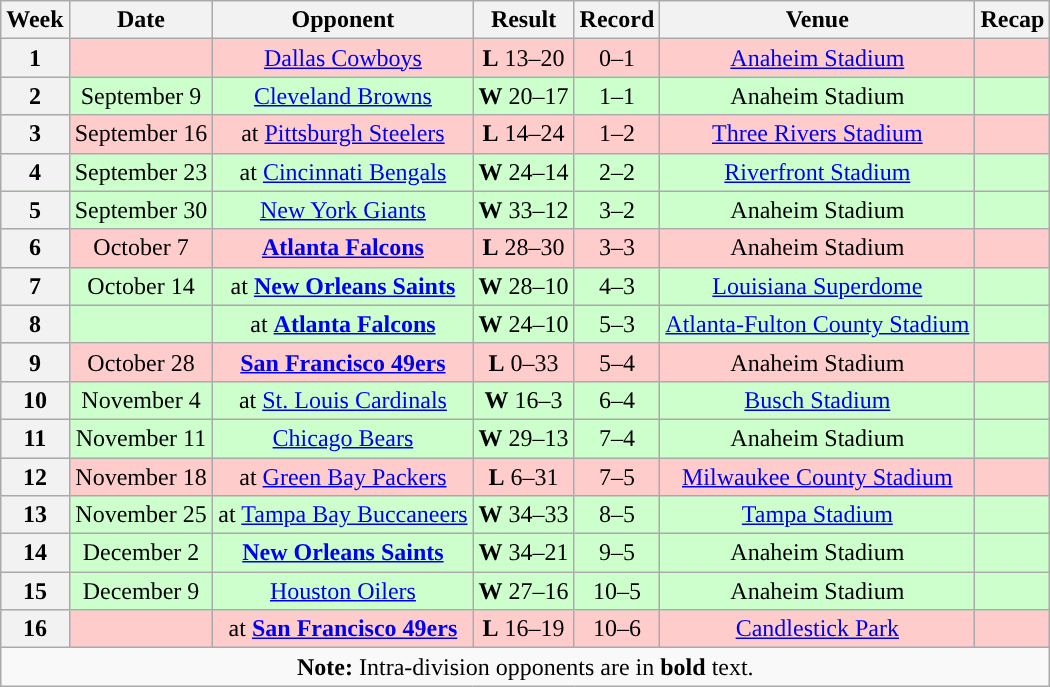<table class="wikitable" style="text-align:center">
<tr>
<th>Week</th>
<th>Date</th>
<th>Opponent</th>
<th>Result</th>
<th>Record</th>
<th>Venue</th>
<th>Recap</th>
</tr>
<tr align="center" bgcolor=#fcc>
<th>1</th>
<td></td>
<td><a href='#'>Dallas Cowboys</a></td>
<td><strong>L</strong> 13–20</td>
<td>0–1</td>
<td><a href='#'>Anaheim Stadium</a></td>
<td></td>
</tr>
<tr align="center" bgcolor=#cfc>
<th>2</th>
<td>September 9</td>
<td><a href='#'>Cleveland Browns</a></td>
<td><strong>W</strong> 20–17</td>
<td>1–1</td>
<td>Anaheim Stadium</td>
<td></td>
</tr>
<tr align="center" bgcolor=#fcc>
<th>3</th>
<td>September 16</td>
<td>at <a href='#'>Pittsburgh Steelers</a></td>
<td><strong>L</strong> 14–24</td>
<td>1–2</td>
<td><a href='#'>Three Rivers Stadium</a></td>
<td></td>
</tr>
<tr align="center" bgcolor=#cfc>
<th>4</th>
<td>September 23</td>
<td>at <a href='#'>Cincinnati Bengals</a></td>
<td><strong>W</strong> 24–14</td>
<td>2–2</td>
<td><a href='#'>Riverfront Stadium</a></td>
<td></td>
</tr>
<tr align="center" bgcolor=#cfc>
<th>5</th>
<td>September 30</td>
<td><a href='#'>New York Giants</a></td>
<td><strong>W</strong> 33–12</td>
<td>3–2</td>
<td>Anaheim Stadium</td>
<td></td>
</tr>
<tr align="center" bgcolor=#fcc>
<th>6</th>
<td>October 7</td>
<td><strong><a href='#'>Atlanta Falcons</a></strong></td>
<td><strong>L</strong> 28–30</td>
<td>3–3</td>
<td>Anaheim Stadium</td>
<td></td>
</tr>
<tr align="center" bgcolor=#cfc>
<th>7</th>
<td>October 14</td>
<td>at <strong><a href='#'>New Orleans Saints</a></strong></td>
<td><strong>W</strong> 28–10</td>
<td>4–3</td>
<td><a href='#'>Louisiana Superdome</a></td>
<td></td>
</tr>
<tr align="center" bgcolor=#cfc>
<th>8</th>
<td></td>
<td>at <strong><a href='#'>Atlanta Falcons</a></strong></td>
<td><strong>W</strong> 24–10</td>
<td>5–3</td>
<td><a href='#'>Atlanta-Fulton County Stadium</a></td>
<td></td>
</tr>
<tr align="center" bgcolor=#fcc>
<th>9</th>
<td>October 28</td>
<td><strong><a href='#'>San Francisco 49ers</a></strong></td>
<td><strong>L</strong> 0–33</td>
<td>5–4</td>
<td>Anaheim Stadium</td>
<td></td>
</tr>
<tr align="center" bgcolor=#cfc>
<th>10</th>
<td>November 4</td>
<td>at <a href='#'>St. Louis Cardinals</a></td>
<td><strong>W</strong> 16–3</td>
<td>6–4</td>
<td><a href='#'>Busch Stadium</a></td>
<td></td>
</tr>
<tr align="center" bgcolor=#cfc>
<th>11</th>
<td>November 11</td>
<td><a href='#'>Chicago Bears</a></td>
<td><strong>W</strong> 29–13</td>
<td>7–4</td>
<td>Anaheim Stadium</td>
<td></td>
</tr>
<tr align="center" bgcolor=#fcc>
<th>12</th>
<td>November 18</td>
<td>at <a href='#'>Green Bay Packers</a></td>
<td><strong>L</strong> 6–31</td>
<td>7–5</td>
<td><a href='#'>Milwaukee County Stadium</a></td>
<td></td>
</tr>
<tr align="center" bgcolor=#cfc>
<th>13</th>
<td>November 25</td>
<td>at <a href='#'>Tampa Bay Buccaneers</a></td>
<td><strong>W</strong> 34–33</td>
<td>8–5</td>
<td><a href='#'>Tampa Stadium</a></td>
<td></td>
</tr>
<tr align="center" bgcolor=#cfc>
<th>14</th>
<td>December 2</td>
<td><strong><a href='#'>New Orleans Saints</a></strong></td>
<td><strong>W</strong>  34–21</td>
<td>9–5</td>
<td>Anaheim Stadium</td>
<td></td>
</tr>
<tr align="center" bgcolor=#cfc>
<th>15</th>
<td>December 9</td>
<td><a href='#'>Houston Oilers</a></td>
<td><strong>W</strong> 27–16</td>
<td>10–5</td>
<td>Anaheim Stadium</td>
<td></td>
</tr>
<tr align="center" bgcolor=#fcc>
<th>16</th>
<td></td>
<td>at <strong><a href='#'>San Francisco 49ers</a></strong></td>
<td><strong>L</strong> 16–19</td>
<td>10–6</td>
<td><a href='#'>Candlestick Park</a></td>
<td></td>
</tr>
<tr>
<td colspan="8"><strong>Note:</strong> Intra-division opponents are in <strong>bold</strong> text.</td>
</tr>
</table>
